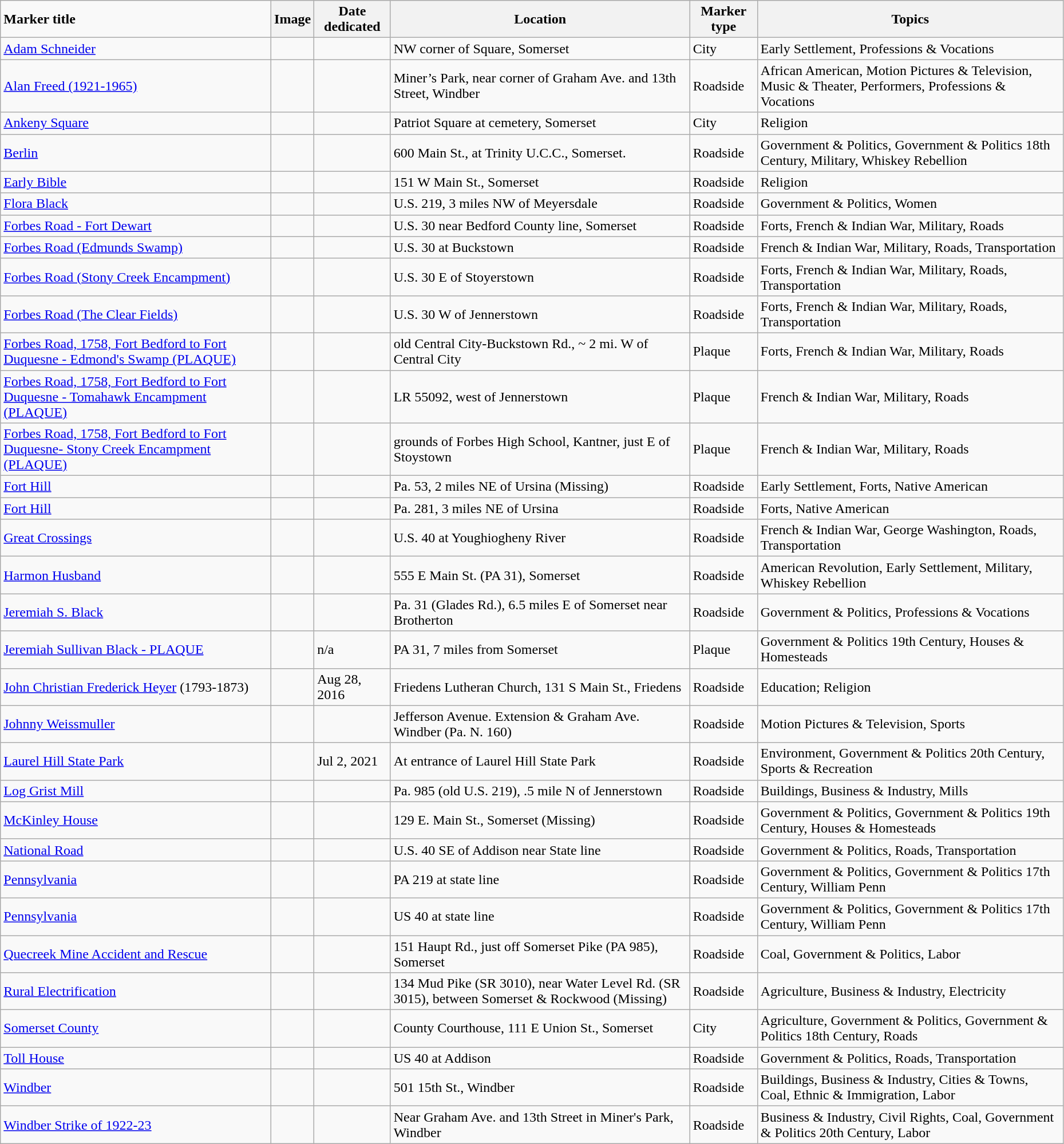<table class="wikitable sortable" style="width:98%">
<tr>
<td><strong>Marker title</strong></td>
<th class="unsortable"><strong>Image</strong></th>
<th><strong>Date dedicated</strong></th>
<th><strong>Location</strong></th>
<th><strong>Marker type</strong></th>
<th><strong>Topics</strong></th>
</tr>
<tr ->
<td><a href='#'>Adam Schneider</a></td>
<td></td>
<td></td>
<td>NW corner of Square, Somerset<br><small></small></td>
<td>City</td>
<td>Early Settlement, Professions & Vocations</td>
</tr>
<tr ->
<td><a href='#'>Alan Freed (1921-1965)</a></td>
<td></td>
<td></td>
<td>Miner’s Park, near corner of Graham Ave. and 13th Street, Windber<br><small></small></td>
<td>Roadside</td>
<td>African American, Motion Pictures & Television, Music & Theater, Performers, Professions & Vocations</td>
</tr>
<tr ->
<td><a href='#'>Ankeny Square</a></td>
<td></td>
<td></td>
<td>Patriot Square at cemetery, Somerset<br><small></small></td>
<td>City</td>
<td>Religion</td>
</tr>
<tr ->
<td><a href='#'>Berlin</a></td>
<td></td>
<td></td>
<td>600 Main St., at Trinity U.C.C., Somerset.<br><small></small></td>
<td>Roadside</td>
<td>Government & Politics, Government & Politics 18th Century, Military, Whiskey Rebellion</td>
</tr>
<tr ->
<td><a href='#'>Early Bible</a></td>
<td></td>
<td></td>
<td>151 W Main St., Somerset <br><small></small></td>
<td>Roadside</td>
<td>Religion</td>
</tr>
<tr ->
<td><a href='#'>Flora Black</a></td>
<td></td>
<td></td>
<td>U.S. 219, 3 miles NW of Meyersdale<br><small></small></td>
<td>Roadside</td>
<td>Government & Politics, Women</td>
</tr>
<tr ->
<td><a href='#'>Forbes Road - Fort Dewart</a></td>
<td></td>
<td></td>
<td>U.S. 30 near Bedford County line, Somerset<br><small></small></td>
<td>Roadside</td>
<td>Forts, French & Indian War, Military, Roads</td>
</tr>
<tr ->
<td><a href='#'>Forbes Road (Edmunds Swamp)</a></td>
<td></td>
<td></td>
<td>U.S. 30 at Buckstown<br><small></small></td>
<td>Roadside</td>
<td>French & Indian War, Military, Roads, Transportation</td>
</tr>
<tr ->
<td><a href='#'>Forbes Road (Stony Creek Encampment)</a></td>
<td></td>
<td></td>
<td>U.S. 30 E of Stoyerstown<br><small></small></td>
<td>Roadside</td>
<td>Forts, French & Indian War, Military, Roads, Transportation</td>
</tr>
<tr ->
<td><a href='#'>Forbes Road (The Clear Fields)</a></td>
<td></td>
<td></td>
<td>U.S. 30 W of Jennerstown<br><small></small></td>
<td>Roadside</td>
<td>Forts, French & Indian War, Military, Roads, Transportation</td>
</tr>
<tr ->
<td><a href='#'>Forbes Road, 1758, Fort Bedford to Fort Duquesne - Edmond's Swamp (PLAQUE)</a></td>
<td></td>
<td></td>
<td>old Central City-Buckstown Rd., ~ 2 mi. W of Central City<br><small></small></td>
<td>Plaque</td>
<td>Forts, French & Indian War, Military, Roads</td>
</tr>
<tr ->
<td><a href='#'>Forbes Road, 1758, Fort Bedford to Fort Duquesne - Tomahawk Encampment (PLAQUE)</a></td>
<td></td>
<td></td>
<td>LR 55092, west of Jennerstown<br><small></small></td>
<td>Plaque</td>
<td>French & Indian War, Military, Roads</td>
</tr>
<tr ->
<td><a href='#'>Forbes Road, 1758, Fort Bedford to Fort Duquesne- Stony Creek Encampment (PLAQUE)</a></td>
<td></td>
<td></td>
<td>grounds of Forbes High School, Kantner, just E of Stoystown<br><small></small></td>
<td>Plaque</td>
<td>French & Indian War, Military, Roads</td>
</tr>
<tr ->
<td><a href='#'>Fort Hill</a></td>
<td></td>
<td></td>
<td>Pa. 53, 2 miles NE of Ursina (Missing)<br><small></small></td>
<td>Roadside</td>
<td>Early Settlement, Forts, Native American</td>
</tr>
<tr ->
<td><a href='#'>Fort Hill</a></td>
<td></td>
<td></td>
<td>Pa. 281, 3 miles NE of Ursina<br><small></small></td>
<td>Roadside</td>
<td>Forts, Native American</td>
</tr>
<tr ->
<td><a href='#'>Great Crossings</a></td>
<td></td>
<td></td>
<td>U.S. 40 at Youghiogheny River<br><small></small></td>
<td>Roadside</td>
<td>French & Indian War, George Washington, Roads, Transportation</td>
</tr>
<tr ->
<td><a href='#'>Harmon Husband</a></td>
<td></td>
<td></td>
<td>555 E Main St. (PA 31), Somerset<br><small></small></td>
<td>Roadside</td>
<td>American Revolution, Early Settlement, Military, Whiskey Rebellion</td>
</tr>
<tr ->
<td><a href='#'>Jeremiah S. Black</a></td>
<td></td>
<td></td>
<td>Pa. 31 (Glades Rd.), 6.5 miles E of Somerset near Brotherton<br><small></small></td>
<td>Roadside</td>
<td>Government & Politics, Professions & Vocations</td>
</tr>
<tr ->
<td><a href='#'>Jeremiah Sullivan Black - PLAQUE</a></td>
<td></td>
<td>n/a</td>
<td>PA 31, 7 miles from Somerset<br><small></small></td>
<td>Plaque</td>
<td>Government & Politics 19th Century, Houses & Homesteads</td>
</tr>
<tr>
<td><a href='#'>John Christian Frederick Heyer</a> (1793-1873)</td>
<td></td>
<td>Aug 28, 2016</td>
<td>Friedens Lutheran Church, 131 S Main St., Friedens<br><small></small></td>
<td>Roadside</td>
<td>Education; Religion</td>
</tr>
<tr ->
<td><a href='#'>Johnny Weissmuller</a></td>
<td></td>
<td></td>
<td>Jefferson Avenue. Extension & Graham Ave. Windber (Pa. N. 160)<br><small></small></td>
<td>Roadside</td>
<td>Motion Pictures & Television, Sports</td>
</tr>
<tr>
<td><a href='#'>Laurel Hill State Park</a></td>
<td></td>
<td>Jul 2, 2021</td>
<td>At entrance of Laurel Hill State Park<br><small></small></td>
<td>Roadside</td>
<td>Environment, Government & Politics 20th Century, Sports & Recreation</td>
</tr>
<tr ->
<td><a href='#'>Log Grist Mill</a></td>
<td></td>
<td></td>
<td>Pa. 985 (old U.S. 219), .5 mile N of Jennerstown<br><small></small></td>
<td>Roadside</td>
<td>Buildings, Business & Industry, Mills</td>
</tr>
<tr ->
<td><a href='#'>McKinley House</a></td>
<td></td>
<td></td>
<td>129 E. Main St., Somerset (Missing)<br><small></small></td>
<td>Roadside</td>
<td>Government & Politics, Government & Politics 19th Century, Houses & Homesteads</td>
</tr>
<tr ->
<td><a href='#'>National Road</a></td>
<td></td>
<td></td>
<td>U.S. 40 SE of Addison near State line<br><small></small></td>
<td>Roadside</td>
<td>Government & Politics, Roads, Transportation</td>
</tr>
<tr ->
<td><a href='#'>Pennsylvania</a></td>
<td></td>
<td></td>
<td>PA 219 at state line<br><small></small></td>
<td>Roadside</td>
<td>Government & Politics, Government & Politics 17th Century, William Penn</td>
</tr>
<tr ->
<td><a href='#'>Pennsylvania</a></td>
<td></td>
<td></td>
<td>US 40 at state line<br><small></small></td>
<td>Roadside</td>
<td>Government & Politics, Government & Politics 17th Century, William Penn</td>
</tr>
<tr ->
<td><a href='#'>Quecreek Mine Accident and Rescue</a></td>
<td></td>
<td></td>
<td>151 Haupt Rd., just off Somerset Pike (PA 985), Somerset<br><small></small></td>
<td>Roadside</td>
<td>Coal, Government & Politics, Labor</td>
</tr>
<tr ->
<td><a href='#'>Rural Electrification</a></td>
<td></td>
<td></td>
<td>134 Mud Pike (SR 3010), near Water Level Rd. (SR 3015), between Somerset & Rockwood (Missing)<br><small></small></td>
<td>Roadside</td>
<td>Agriculture, Business & Industry, Electricity</td>
</tr>
<tr ->
<td><a href='#'>Somerset County</a></td>
<td></td>
<td></td>
<td>County Courthouse, 111 E Union St., Somerset<br><small></small></td>
<td>City</td>
<td>Agriculture, Government & Politics, Government & Politics 18th Century, Roads</td>
</tr>
<tr ->
<td><a href='#'>Toll House</a></td>
<td></td>
<td></td>
<td>US 40 at Addison<br><small></small></td>
<td>Roadside</td>
<td>Government & Politics, Roads, Transportation</td>
</tr>
<tr ->
<td><a href='#'>Windber</a></td>
<td></td>
<td></td>
<td>501 15th St., Windber<br><small></small></td>
<td>Roadside</td>
<td>Buildings, Business & Industry, Cities & Towns, Coal, Ethnic & Immigration, Labor</td>
</tr>
<tr ->
<td><a href='#'>Windber Strike of 1922-23</a></td>
<td></td>
<td></td>
<td>Near Graham Ave. and 13th Street in Miner's Park, Windber<br><small></small></td>
<td>Roadside</td>
<td>Business & Industry, Civil Rights, Coal, Government & Politics 20th Century, Labor</td>
</tr>
</table>
